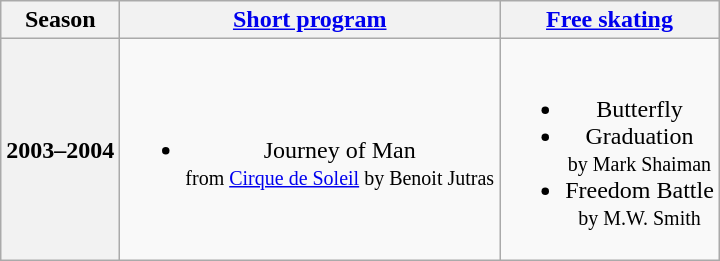<table class="wikitable" style="text-align:center">
<tr>
<th>Season</th>
<th><a href='#'>Short program</a></th>
<th><a href='#'>Free skating</a></th>
</tr>
<tr>
<th>2003–2004</th>
<td><br><ul><li>Journey of Man <br><small> from <a href='#'>Cirque de Soleil</a> by Benoit Jutras </small></li></ul></td>
<td><br><ul><li>Butterfly</li><li>Graduation <br> <small> by Mark Shaiman </small></li><li>Freedom Battle <br><small> by M.W. Smith </small></li></ul></td>
</tr>
</table>
